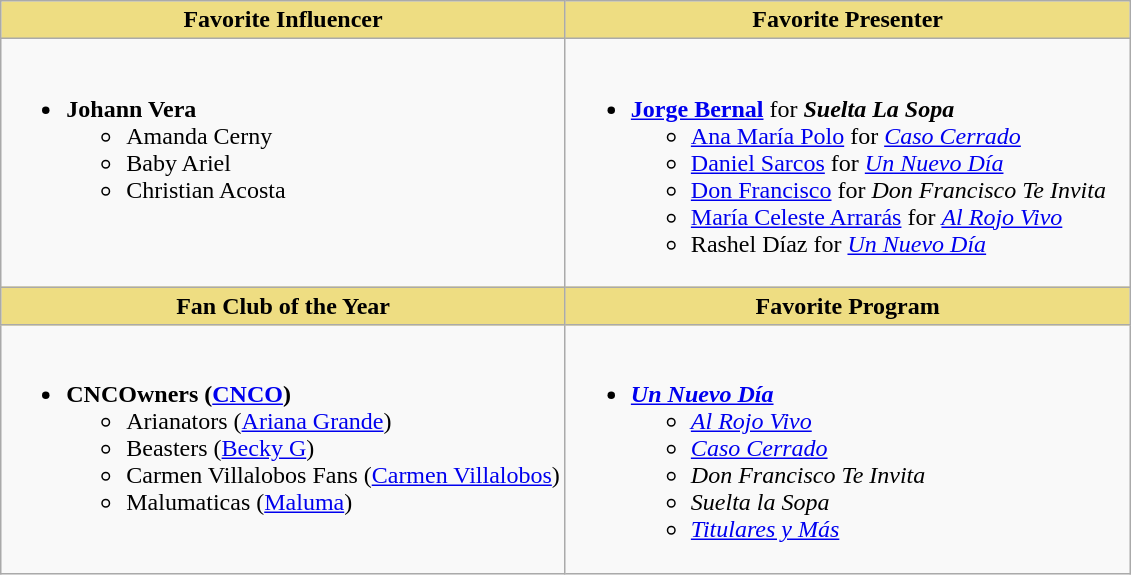<table class=wikitable>
<tr>
<th style="background:#EEDD82; width:50%">Favorite Influencer</th>
<th style="background:#EEDD82; width:50%">Favorite Presenter</th>
</tr>
<tr>
<td valign="top"><br><ul><li><strong>Johann Vera</strong><ul><li>Amanda Cerny</li><li>Baby Ariel</li><li>Christian Acosta</li></ul></li></ul></td>
<td valign="top"><br><ul><li><strong><a href='#'>Jorge Bernal</a></strong> for <strong><em>Suelta La Sopa</em></strong><ul><li><a href='#'>Ana María Polo</a> for <em><a href='#'>Caso Cerrado</a></em></li><li><a href='#'>Daniel Sarcos</a> for <em><a href='#'>Un Nuevo Día</a></em></li><li><a href='#'>Don Francisco</a> for <em>Don Francisco Te Invita</em></li><li><a href='#'>María Celeste Arrarás</a> for <em><a href='#'>Al Rojo Vivo</a></em></li><li>Rashel Díaz for <em><a href='#'>Un Nuevo Día</a></em></li></ul></li></ul></td>
</tr>
<tr>
<th style="background:#EEDD82; width:50%">Fan Club of the Year</th>
<th style="background:#EEDD82; width:50%">Favorite Program</th>
</tr>
<tr>
<td valign="top"><br><ul><li><strong>CNCOwners (<a href='#'>CNCO</a>)</strong><ul><li>Arianators (<a href='#'>Ariana Grande</a>)</li><li>Beasters (<a href='#'>Becky G</a>)</li><li>Carmen Villalobos Fans (<a href='#'>Carmen Villalobos</a>)</li><li>Malumaticas (<a href='#'>Maluma</a>)</li></ul></li></ul></td>
<td valign="top"><br><ul><li><strong><em><a href='#'>Un Nuevo Día</a></em></strong><ul><li><em><a href='#'>Al Rojo Vivo</a></em></li><li><em><a href='#'>Caso Cerrado</a></em></li><li><em>Don Francisco Te Invita</em></li><li><em>Suelta la Sopa</em></li><li><em><a href='#'>Titulares y Más</a></em></li></ul></li></ul></td>
</tr>
</table>
